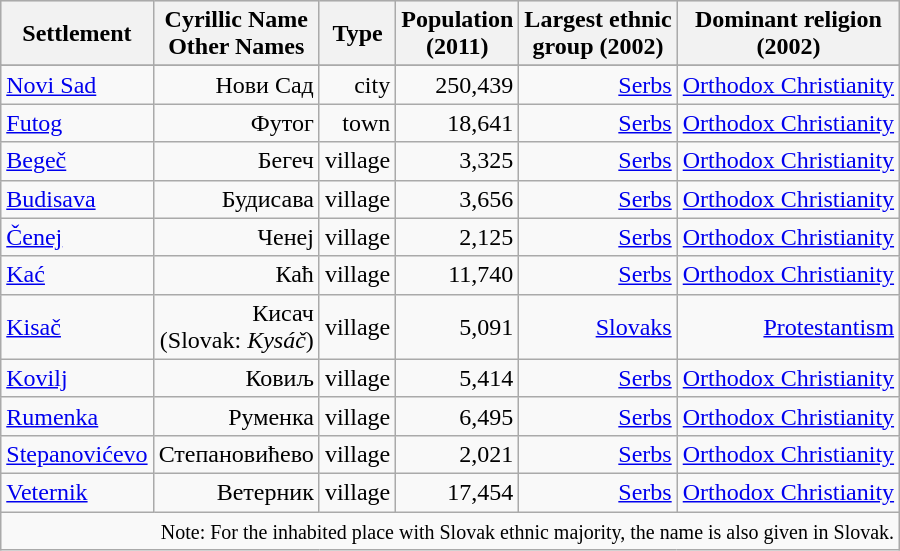<table class="wikitable" style="text-align: right;">
<tr bgcolor="#e0e0e0">
<th rowspan="1">Settlement</th>
<th colspan="1">Cyrillic Name<br>Other Names</th>
<th colspan="1">Type</th>
<th colspan="1">Population<br>(2011)</th>
<th colspan="1">Largest ethnic<br>group (2002)</th>
<th colspan="1">Dominant religion<br>(2002)</th>
</tr>
<tr bgcolor="#e0e0e0">
</tr>
<tr>
<td align="left"><a href='#'>Novi Sad</a></td>
<td>Нови Сад</td>
<td>city</td>
<td>250,439</td>
<td><a href='#'>Serbs</a></td>
<td><a href='#'>Orthodox Christianity</a></td>
</tr>
<tr>
<td align="left"><a href='#'>Futog</a></td>
<td>Футог</td>
<td>town</td>
<td>18,641</td>
<td><a href='#'>Serbs</a></td>
<td><a href='#'>Orthodox Christianity</a></td>
</tr>
<tr>
<td align="left"><a href='#'>Begeč</a></td>
<td>Бегеч</td>
<td>village</td>
<td>3,325</td>
<td><a href='#'>Serbs</a></td>
<td><a href='#'>Orthodox Christianity</a></td>
</tr>
<tr>
<td align="left"><a href='#'>Budisava</a></td>
<td>Будисава</td>
<td>village</td>
<td>3,656</td>
<td><a href='#'>Serbs</a></td>
<td><a href='#'>Orthodox Christianity</a></td>
</tr>
<tr>
<td align="left"><a href='#'>Čenej</a></td>
<td>Ченеј</td>
<td>village</td>
<td>2,125</td>
<td><a href='#'>Serbs</a></td>
<td><a href='#'>Orthodox Christianity</a></td>
</tr>
<tr>
<td align="left"><a href='#'>Kać</a></td>
<td>Каћ</td>
<td>village</td>
<td>11,740</td>
<td><a href='#'>Serbs</a></td>
<td><a href='#'>Orthodox Christianity</a></td>
</tr>
<tr>
<td align="left"><a href='#'>Kisač</a></td>
<td>Кисач<br>(Slovak: <em>Kysáč</em>)</td>
<td>village</td>
<td>5,091</td>
<td><a href='#'>Slovaks</a></td>
<td><a href='#'>Protestantism</a></td>
</tr>
<tr>
<td align="left"><a href='#'>Kovilj</a></td>
<td>Ковиљ</td>
<td>village</td>
<td>5,414</td>
<td><a href='#'>Serbs</a></td>
<td><a href='#'>Orthodox Christianity</a></td>
</tr>
<tr>
<td align="left"><a href='#'>Rumenka</a></td>
<td>Руменка</td>
<td>village</td>
<td>6,495</td>
<td><a href='#'>Serbs</a></td>
<td><a href='#'>Orthodox Christianity</a></td>
</tr>
<tr>
<td align="left"><a href='#'>Stepanovićevo</a></td>
<td>Степановићево</td>
<td>village</td>
<td>2,021</td>
<td><a href='#'>Serbs</a></td>
<td><a href='#'>Orthodox Christianity</a></td>
</tr>
<tr>
<td align="left"><a href='#'>Veternik</a></td>
<td>Ветерник</td>
<td>village</td>
<td>17,454</td>
<td><a href='#'>Serbs</a></td>
<td><a href='#'>Orthodox Christianity</a></td>
</tr>
<tr>
<td colspan="19"><small>Note: For the inhabited place with Slovak ethnic majority, the name is also given in Slovak.</small></td>
</tr>
</table>
